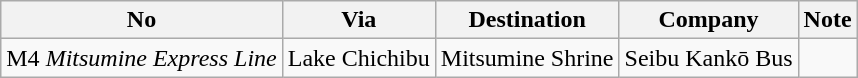<table class="wikitable">
<tr>
<th>No</th>
<th>Via</th>
<th>Destination</th>
<th>Company</th>
<th>Note</th>
</tr>
<tr>
<td>M4 <em>Mitsumine Express Line</em></td>
<td>Lake Chichibu</td>
<td>Mitsumine Shrine</td>
<td>Seibu Kankō Bus</td>
<td></td>
</tr>
</table>
